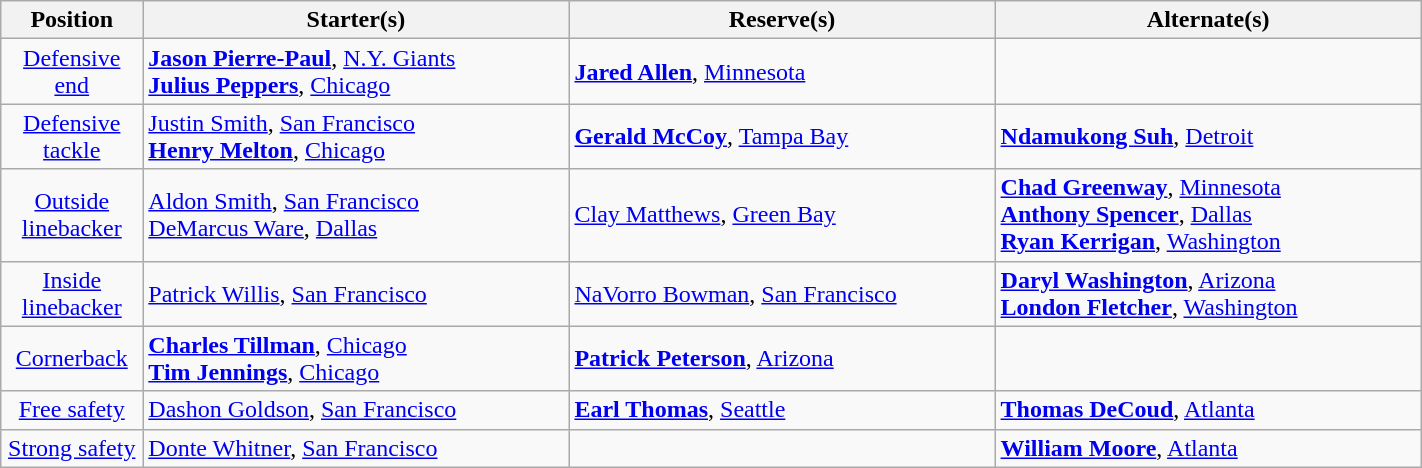<table class="wikitable" style="width:75%;">
<tr>
<th style="width:10%;">Position</th>
<th style="width:30%;">Starter(s)</th>
<th style="width:30%;">Reserve(s)</th>
<th style="width:30%;">Alternate(s)</th>
</tr>
<tr>
<td align=center><a href='#'>Defensive end</a></td>
<td> <strong><a href='#'>Jason Pierre-Paul</a></strong>, <a href='#'>N.Y. Giants</a><br> <strong><a href='#'>Julius Peppers</a></strong>, <a href='#'>Chicago</a></td>
<td> <strong><a href='#'>Jared Allen</a></strong>, <a href='#'>Minnesota</a></td>
<td></td>
</tr>
<tr>
<td align=center><a href='#'>Defensive tackle</a></td>
<td> <a href='#'>Justin Smith</a>, <a href='#'>San Francisco</a><br> <strong><a href='#'>Henry Melton</a></strong>, <a href='#'>Chicago</a></td>
<td> <strong><a href='#'>Gerald McCoy</a></strong>, <a href='#'>Tampa Bay</a></td>
<td> <strong><a href='#'>Ndamukong Suh</a></strong>, <a href='#'>Detroit</a> </td>
</tr>
<tr>
<td align=center><a href='#'>Outside linebacker</a></td>
<td> <a href='#'>Aldon Smith</a>, <a href='#'>San Francisco</a><br> <a href='#'>DeMarcus Ware</a>, <a href='#'>Dallas</a> </td>
<td> <a href='#'>Clay Matthews</a>, <a href='#'>Green Bay</a> </td>
<td> <strong><a href='#'>Chad Greenway</a></strong>, <a href='#'>Minnesota</a> <br> <strong><a href='#'>Anthony Spencer</a></strong>, <a href='#'>Dallas</a> <br> <strong><a href='#'>Ryan Kerrigan</a></strong>, <a href='#'>Washington</a></td>
</tr>
<tr>
<td align=center><a href='#'>Inside linebacker</a></td>
<td> <a href='#'>Patrick Willis</a>, <a href='#'>San Francisco</a></td>
<td> <a href='#'>NaVorro Bowman</a>, <a href='#'>San Francisco</a></td>
<td> <strong><a href='#'>Daryl Washington</a></strong>, <a href='#'>Arizona</a> <br> <strong><a href='#'>London Fletcher</a></strong>, <a href='#'>Washington</a> </td>
</tr>
<tr>
<td align=center><a href='#'>Cornerback</a></td>
<td> <strong><a href='#'>Charles Tillman</a></strong>, <a href='#'>Chicago</a><br> <strong><a href='#'>Tim Jennings</a></strong>, <a href='#'>Chicago</a></td>
<td> <strong><a href='#'>Patrick Peterson</a></strong>, <a href='#'>Arizona</a></td>
<td></td>
</tr>
<tr>
<td align=center><a href='#'>Free safety</a></td>
<td> <a href='#'>Dashon Goldson</a>, <a href='#'>San Francisco</a></td>
<td> <strong><a href='#'>Earl Thomas</a></strong>, <a href='#'>Seattle</a></td>
<td> <strong><a href='#'>Thomas DeCoud</a></strong>, <a href='#'>Atlanta</a> </td>
</tr>
<tr>
<td align=center><a href='#'>Strong safety</a></td>
<td> <a href='#'>Donte Whitner</a>, <a href='#'>San Francisco</a></td>
<td></td>
<td> <strong><a href='#'>William Moore</a></strong>, <a href='#'>Atlanta</a> </td>
</tr>
</table>
